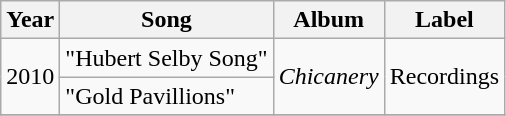<table class="wikitable">
<tr>
<th>Year</th>
<th>Song</th>
<th>Album</th>
<th>Label</th>
</tr>
<tr>
<td rowspan="2">2010</td>
<td>"Hubert Selby Song"</td>
<td rowspan="2"><em>Chicanery</em></td>
<td rowspan="2"> Recordings</td>
</tr>
<tr>
<td>"Gold Pavillions"</td>
</tr>
<tr>
</tr>
</table>
